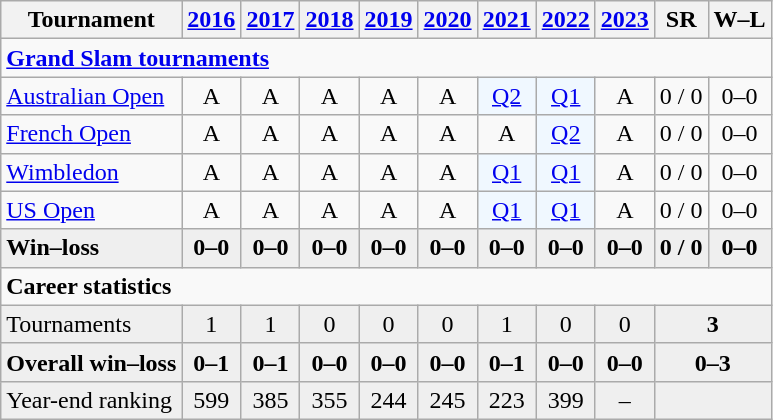<table class="wikitable" style=text-align:center>
<tr>
<th>Tournament</th>
<th><a href='#'>2016</a></th>
<th><a href='#'>2017</a></th>
<th><a href='#'>2018</a></th>
<th><a href='#'>2019</a></th>
<th><a href='#'>2020</a></th>
<th><a href='#'>2021</a></th>
<th><a href='#'>2022</a></th>
<th><a href='#'>2023</a></th>
<th>SR</th>
<th>W–L</th>
</tr>
<tr>
<td colspan="11" align="left"><strong><a href='#'>Grand Slam tournaments</a></strong></td>
</tr>
<tr>
<td align=left><a href='#'>Australian Open</a></td>
<td>A</td>
<td>A</td>
<td>A</td>
<td>A</td>
<td>A</td>
<td bgcolor=f0f8ff><a href='#'>Q2</a></td>
<td bgcolor=f0f8ff><a href='#'>Q1</a></td>
<td>A</td>
<td>0 / 0</td>
<td>0–0</td>
</tr>
<tr>
<td align=left><a href='#'>French Open</a></td>
<td>A</td>
<td>A</td>
<td>A</td>
<td>A</td>
<td>A</td>
<td>A</td>
<td bgcolor=f0f8ff><a href='#'>Q2</a></td>
<td>A</td>
<td>0 / 0</td>
<td>0–0</td>
</tr>
<tr>
<td align=left><a href='#'>Wimbledon</a></td>
<td>A</td>
<td>A</td>
<td>A</td>
<td>A</td>
<td>A</td>
<td bgcolor=f0f8ff><a href='#'>Q1</a></td>
<td bgcolor=f0f8ff><a href='#'>Q1</a></td>
<td>A</td>
<td>0 / 0</td>
<td>0–0</td>
</tr>
<tr>
<td align=left><a href='#'>US Open</a></td>
<td>A</td>
<td>A</td>
<td>A</td>
<td>A</td>
<td>A</td>
<td bgcolor=f0f8ff><a href='#'>Q1</a></td>
<td bgcolor=f0f8ff><a href='#'>Q1</a></td>
<td>A</td>
<td>0 / 0</td>
<td>0–0</td>
</tr>
<tr style=background:#efefef;font-weight:bold>
<td align=left>Win–loss</td>
<td>0–0</td>
<td>0–0</td>
<td>0–0</td>
<td>0–0</td>
<td>0–0</td>
<td>0–0</td>
<td>0–0</td>
<td>0–0</td>
<td>0 / 0</td>
<td>0–0</td>
</tr>
<tr>
<td colspan="11" align="left"><strong>Career statistics</strong></td>
</tr>
<tr bgcolor=efefef>
<td align=left>Tournaments</td>
<td>1</td>
<td>1</td>
<td>0</td>
<td>0</td>
<td>0</td>
<td>1</td>
<td>0</td>
<td>0</td>
<td colspan=2><strong>3</strong></td>
</tr>
<tr style="font-weight:bold; background:#efefef;">
<td style="text-align:left;">Overall win–loss</td>
<td>0–1</td>
<td>0–1</td>
<td>0–0</td>
<td>0–0</td>
<td>0–0</td>
<td>0–1</td>
<td>0–0</td>
<td>0–0</td>
<td colspan=2>0–3</td>
</tr>
<tr bgcolor=efefef>
<td align=left>Year-end ranking</td>
<td>599</td>
<td>385</td>
<td>355</td>
<td>244</td>
<td>245</td>
<td>223</td>
<td>399</td>
<td>–</td>
<td colspan=2></td>
</tr>
</table>
